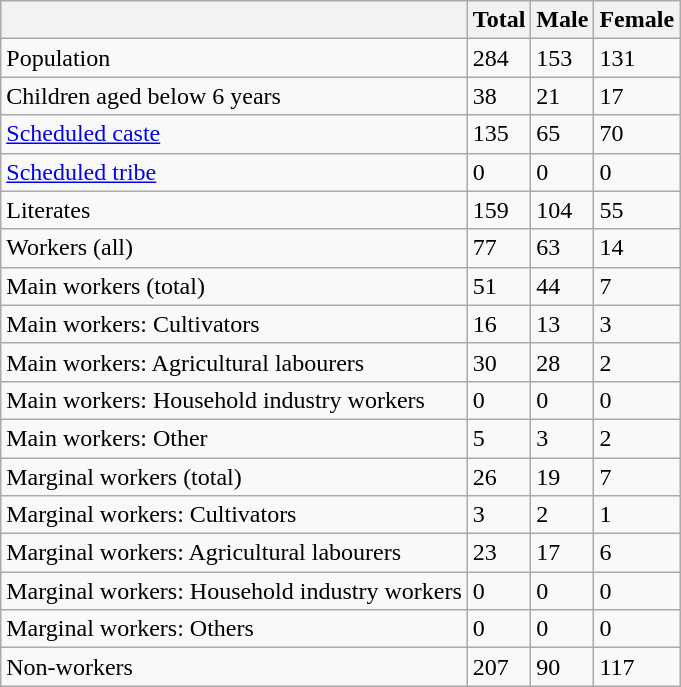<table class="wikitable sortable">
<tr>
<th></th>
<th>Total</th>
<th>Male</th>
<th>Female</th>
</tr>
<tr>
<td>Population</td>
<td>284</td>
<td>153</td>
<td>131</td>
</tr>
<tr>
<td>Children aged below 6 years</td>
<td>38</td>
<td>21</td>
<td>17</td>
</tr>
<tr>
<td><a href='#'>Scheduled caste</a></td>
<td>135</td>
<td>65</td>
<td>70</td>
</tr>
<tr>
<td><a href='#'>Scheduled tribe</a></td>
<td>0</td>
<td>0</td>
<td>0</td>
</tr>
<tr>
<td>Literates</td>
<td>159</td>
<td>104</td>
<td>55</td>
</tr>
<tr>
<td>Workers (all)</td>
<td>77</td>
<td>63</td>
<td>14</td>
</tr>
<tr>
<td>Main workers (total)</td>
<td>51</td>
<td>44</td>
<td>7</td>
</tr>
<tr>
<td>Main workers: Cultivators</td>
<td>16</td>
<td>13</td>
<td>3</td>
</tr>
<tr>
<td>Main workers: Agricultural labourers</td>
<td>30</td>
<td>28</td>
<td>2</td>
</tr>
<tr>
<td>Main workers: Household industry workers</td>
<td>0</td>
<td>0</td>
<td>0</td>
</tr>
<tr>
<td>Main workers: Other</td>
<td>5</td>
<td>3</td>
<td>2</td>
</tr>
<tr>
<td>Marginal workers (total)</td>
<td>26</td>
<td>19</td>
<td>7</td>
</tr>
<tr>
<td>Marginal workers: Cultivators</td>
<td>3</td>
<td>2</td>
<td>1</td>
</tr>
<tr>
<td>Marginal workers: Agricultural labourers</td>
<td>23</td>
<td>17</td>
<td>6</td>
</tr>
<tr>
<td>Marginal workers: Household industry workers</td>
<td>0</td>
<td>0</td>
<td>0</td>
</tr>
<tr>
<td>Marginal workers: Others</td>
<td>0</td>
<td>0</td>
<td>0</td>
</tr>
<tr>
<td>Non-workers</td>
<td>207</td>
<td>90</td>
<td>117</td>
</tr>
</table>
